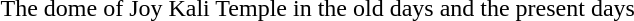<table border="0">
<tr>
<td align="center"></td>
<td align="center"></td>
</tr>
<tr>
<td align="center" colspan="2"><br>The dome of Joy Kali Temple in the old days and the present days</td>
</tr>
</table>
